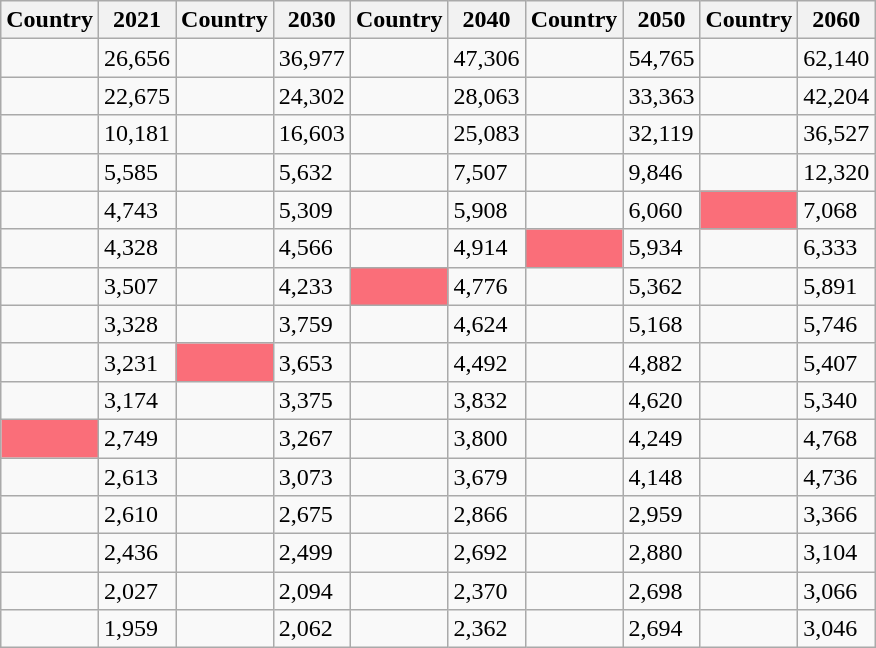<table class="wikitable sortable mw-datatable static-row-numbers sticky-header sort-under defaultright col1left col3left col5left col7left col9left">
<tr>
<th>Country</th>
<th>2021</th>
<th>Country</th>
<th>2030</th>
<th>Country</th>
<th>2040</th>
<th>Country</th>
<th>2050</th>
<th>Country</th>
<th>2060</th>
</tr>
<tr>
<td></td>
<td>26,656</td>
<td></td>
<td>36,977</td>
<td></td>
<td>47,306</td>
<td></td>
<td>54,765</td>
<td></td>
<td>62,140</td>
</tr>
<tr>
<td></td>
<td>22,675</td>
<td></td>
<td>24,302</td>
<td></td>
<td>28,063</td>
<td></td>
<td>33,363</td>
<td></td>
<td>42,204</td>
</tr>
<tr>
<td></td>
<td>10,181</td>
<td></td>
<td>16,603</td>
<td></td>
<td>25,083</td>
<td></td>
<td>32,119</td>
<td></td>
<td>36,527</td>
</tr>
<tr>
<td></td>
<td>5,585</td>
<td></td>
<td>5,632</td>
<td></td>
<td>7,507</td>
<td></td>
<td>9,846</td>
<td></td>
<td>12,320</td>
</tr>
<tr>
<td></td>
<td>4,743</td>
<td></td>
<td>5,309</td>
<td></td>
<td>5,908</td>
<td></td>
<td>6,060</td>
<td style="background: #FA6E79"></td>
<td>7,068</td>
</tr>
<tr>
<td></td>
<td>4,328</td>
<td></td>
<td>4,566</td>
<td></td>
<td>4,914</td>
<td style="background: #FA6E79"></td>
<td>5,934</td>
<td></td>
<td>6,333</td>
</tr>
<tr>
<td></td>
<td>3,507</td>
<td></td>
<td>4,233</td>
<td style="background: #FA6E79"></td>
<td>4,776</td>
<td></td>
<td>5,362</td>
<td></td>
<td>5,891</td>
</tr>
<tr>
<td></td>
<td>3,328</td>
<td></td>
<td>3,759</td>
<td></td>
<td>4,624</td>
<td></td>
<td>5,168</td>
<td></td>
<td>5,746</td>
</tr>
<tr>
<td></td>
<td>3,231</td>
<td style="background: #FA6E79"></td>
<td>3,653</td>
<td></td>
<td>4,492</td>
<td></td>
<td>4,882</td>
<td></td>
<td>5,407</td>
</tr>
<tr>
<td></td>
<td>3,174</td>
<td></td>
<td>3,375</td>
<td></td>
<td>3,832</td>
<td></td>
<td>4,620</td>
<td></td>
<td>5,340</td>
</tr>
<tr>
<td style="background: #FA6E79"></td>
<td>2,749</td>
<td></td>
<td>3,267</td>
<td></td>
<td>3,800</td>
<td></td>
<td>4,249</td>
<td></td>
<td>4,768</td>
</tr>
<tr>
<td></td>
<td>2,613</td>
<td></td>
<td>3,073</td>
<td></td>
<td>3,679</td>
<td></td>
<td>4,148</td>
<td></td>
<td>4,736</td>
</tr>
<tr>
<td></td>
<td>2,610</td>
<td></td>
<td>2,675</td>
<td></td>
<td>2,866</td>
<td></td>
<td>2,959</td>
<td></td>
<td>3,366</td>
</tr>
<tr>
<td></td>
<td>2,436</td>
<td></td>
<td>2,499</td>
<td></td>
<td>2,692</td>
<td></td>
<td>2,880</td>
<td></td>
<td>3,104</td>
</tr>
<tr>
<td></td>
<td>2,027</td>
<td></td>
<td>2,094</td>
<td></td>
<td>2,370</td>
<td></td>
<td>2,698</td>
<td></td>
<td>3,066</td>
</tr>
<tr>
<td></td>
<td>1,959</td>
<td></td>
<td>2,062</td>
<td></td>
<td>2,362</td>
<td></td>
<td>2,694</td>
<td></td>
<td>3,046</td>
</tr>
</table>
